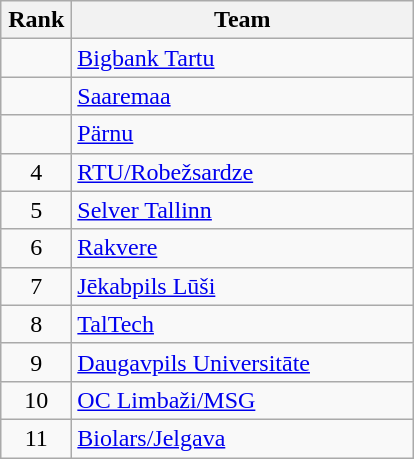<table class=wikitable style="text-align:center">
<tr>
<th width=40>Rank</th>
<th width=220>Team</th>
</tr>
<tr>
<td></td>
<td align=left> <a href='#'>Bigbank Tartu</a></td>
</tr>
<tr>
<td></td>
<td align=left> <a href='#'>Saaremaa</a></td>
</tr>
<tr>
<td></td>
<td align=left> <a href='#'>Pärnu</a></td>
</tr>
<tr>
<td>4</td>
<td align=left> <a href='#'>RTU/Robežsardze</a></td>
</tr>
<tr>
<td>5</td>
<td align=left> <a href='#'>Selver Tallinn</a></td>
</tr>
<tr>
<td>6</td>
<td align=left> <a href='#'>Rakvere</a></td>
</tr>
<tr>
<td>7</td>
<td align=left> <a href='#'>Jēkabpils Lūši</a></td>
</tr>
<tr>
<td>8</td>
<td align=left> <a href='#'>TalTech</a></td>
</tr>
<tr>
<td>9</td>
<td align=left> <a href='#'>Daugavpils Universitāte</a></td>
</tr>
<tr>
<td>10</td>
<td align=left> <a href='#'>OC Limbaži/MSG</a></td>
</tr>
<tr>
<td>11</td>
<td align=left> <a href='#'>Biolars/Jelgava</a></td>
</tr>
</table>
